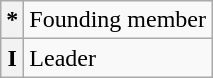<table class="wikitable">
<tr>
<th>*</th>
<td>Founding member</td>
</tr>
<tr>
<th>I</th>
<td>Leader</td>
</tr>
</table>
